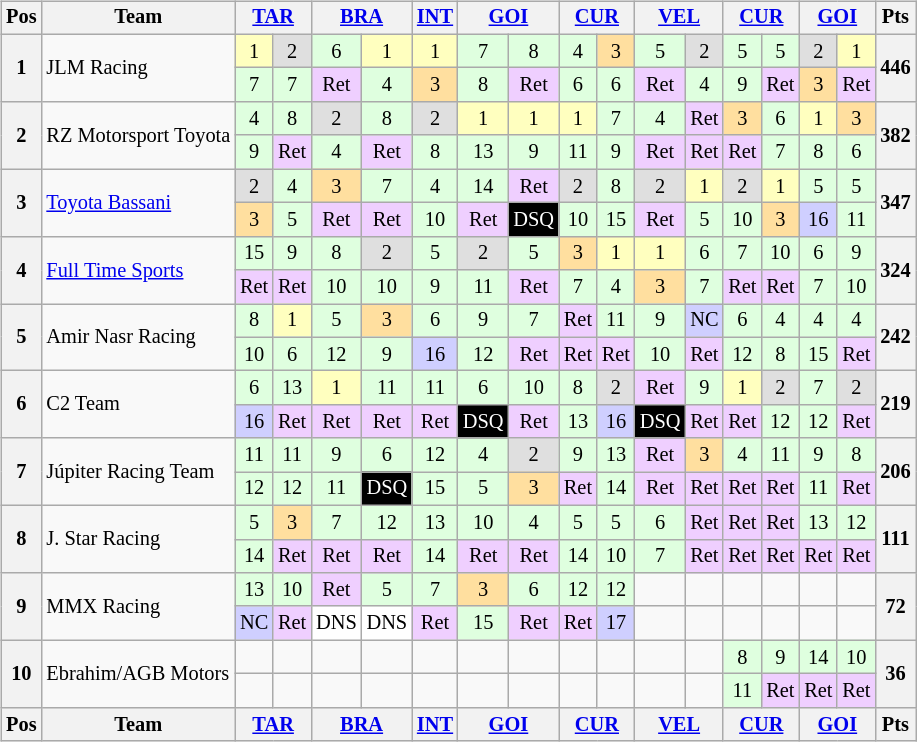<table>
<tr>
<td valign="top"><br><table align="left"| class="wikitable" style="font-size: 85%; text-align: center">
<tr valign="top">
<th valign="middle">Pos</th>
<th valign="middle">Team</th>
<th colspan=2><a href='#'>TAR</a></th>
<th colspan=2><a href='#'>BRA</a></th>
<th><a href='#'>INT</a></th>
<th colspan=2><a href='#'>GOI</a></th>
<th colspan=2><a href='#'>CUR</a></th>
<th colspan=2><a href='#'>VEL</a></th>
<th colspan=2><a href='#'>CUR</a></th>
<th colspan=2><a href='#'>GOI</a></th>
<th valign="middle">Pts</th>
</tr>
<tr>
<th rowspan=2>1</th>
<td align="left" rowspan=2>JLM Racing</td>
<td style="background:#FFFFBF;">1</td>
<td style="background:#DFDFDF;">2</td>
<td style="background:#DFFFDF;">6</td>
<td style="background:#FFFFBF;">1</td>
<td style="background:#FFFFBF;">1</td>
<td style="background:#DFFFDF;">7</td>
<td style="background:#DFFFDF;">8</td>
<td style="background:#DFFFDF;">4</td>
<td style="background:#FFDF9F;">3</td>
<td style="background:#DFFFDF;">5</td>
<td style="background:#DFDFDF;">2</td>
<td style="background:#DFFFDF;">5</td>
<td style="background:#DFFFDF;">5</td>
<td style="background:#DFDFDF;">2</td>
<td style="background:#FFFFBF;">1</td>
<th rowspan=2>446</th>
</tr>
<tr>
<td style="background:#DFFFDF;">7</td>
<td style="background:#DFFFDF;">7</td>
<td style="background:#efcfff;">Ret</td>
<td style="background:#DFFFDF;">4</td>
<td style="background:#FFDF9F;">3</td>
<td style="background:#DFFFDF;">8</td>
<td style="background:#efcfff;">Ret</td>
<td style="background:#DFFFDF;">6</td>
<td style="background:#DFFFDF;">6</td>
<td style="background:#efcfff;">Ret</td>
<td style="background:#DFFFDF;">4</td>
<td style="background:#DFFFDF;">9</td>
<td style="background:#efcfff;">Ret</td>
<td style="background:#FFDF9F;">3</td>
<td style="background:#efcfff;">Ret</td>
</tr>
<tr>
<th rowspan=2>2</th>
<td align="left" rowspan=2>RZ Motorsport Toyota</td>
<td style="background:#DFFFDF;">4</td>
<td style="background:#DFFFDF;">8</td>
<td style="background:#DFDFDF;">2</td>
<td style="background:#DFFFDF;">8</td>
<td style="background:#DFDFDF;">2</td>
<td style="background:#FFFFBF;">1</td>
<td style="background:#FFFFBF;">1</td>
<td style="background:#FFFFBF;">1</td>
<td style="background:#DFFFDF;">7</td>
<td style="background:#DFFFDF;">4</td>
<td style="background:#efcfff;">Ret</td>
<td style="background:#FFDF9F;">3</td>
<td style="background:#DFFFDF;">6</td>
<td style="background:#FFFFBF;">1</td>
<td style="background:#FFDF9F;">3</td>
<th rowspan=2>382</th>
</tr>
<tr>
<td style="background:#DFFFDF;">9</td>
<td style="background:#efcfff;">Ret</td>
<td style="background:#DFFFDF;">4</td>
<td style="background:#efcfff;">Ret</td>
<td style="background:#DFFFDF;">8</td>
<td style="background:#DFFFDF;">13</td>
<td style="background:#DFFFDF;">9</td>
<td style="background:#DFFFDF;">11</td>
<td style="background:#DFFFDF;">9</td>
<td style="background:#efcfff;">Ret</td>
<td style="background:#efcfff;">Ret</td>
<td style="background:#efcfff;">Ret</td>
<td style="background:#DFFFDF;">7</td>
<td style="background:#DFFFDF;">8</td>
<td style="background:#DFFFDF;">6</td>
</tr>
<tr>
<th rowspan=2>3</th>
<td align="left" rowspan=2><a href='#'>Toyota Bassani</a></td>
<td style="background:#DFDFDF;">2</td>
<td style="background:#DFFFDF;">4</td>
<td style="background:#FFDF9F;">3</td>
<td style="background:#DFFFDF;">7</td>
<td style="background:#DFFFDF;">4</td>
<td style="background:#DFFFDF;">14</td>
<td style="background:#efcfff;">Ret</td>
<td style="background:#DFDFDF;">2</td>
<td style="background:#DFFFDF;">8</td>
<td style="background:#DFDFDF;">2</td>
<td style="background:#FFFFBF;">1</td>
<td style="background:#DFDFDF;">2</td>
<td style="background:#FFFFBF;">1</td>
<td style="background:#DFFFDF;">5</td>
<td style="background:#DFFFDF;">5</td>
<th rowspan=2>347</th>
</tr>
<tr>
<td style="background:#FFDF9F;">3</td>
<td style="background:#DFFFDF;">5</td>
<td style="background:#efcfff;">Ret</td>
<td style="background:#efcfff;">Ret</td>
<td style="background:#DFFFDF;">10</td>
<td style="background:#efcfff;">Ret</td>
<td style="background:black; color:white;">DSQ</td>
<td style="background:#DFFFDF;">10</td>
<td style="background:#DFFFDF;">15</td>
<td style="background:#efcfff;">Ret</td>
<td style="background:#DFFFDF;">5</td>
<td style="background:#DFFFDF;">10</td>
<td style="background:#FFDF9F;">3</td>
<td style="background:#cfcfff;">16</td>
<td style="background:#DFFFDF;">11</td>
</tr>
<tr>
<th rowspan=2>4</th>
<td align="left" rowspan=2><a href='#'>Full Time Sports</a></td>
<td style="background:#DFFFDF;">15</td>
<td style="background:#DFFFDF;">9</td>
<td style="background:#DFFFDF;">8</td>
<td style="background:#DFDFDF;">2</td>
<td style="background:#DFFFDF;">5</td>
<td style="background:#DFDFDF;">2</td>
<td style="background:#DFFFDF;">5</td>
<td style="background:#FFDF9F;">3</td>
<td style="background:#FFFFBF;">1</td>
<td style="background:#FFFFBF;">1</td>
<td style="background:#DFFFDF;">6</td>
<td style="background:#DFFFDF;">7</td>
<td style="background:#DFFFDF;">10</td>
<td style="background:#DFFFDF;">6</td>
<td style="background:#DFFFDF;">9</td>
<th rowspan=2>324</th>
</tr>
<tr>
<td style="background:#efcfff;">Ret</td>
<td style="background:#efcfff;">Ret</td>
<td style="background:#DFFFDF;">10</td>
<td style="background:#DFFFDF;">10</td>
<td style="background:#DFFFDF;">9</td>
<td style="background:#DFFFDF;">11</td>
<td style="background:#efcfff;">Ret</td>
<td style="background:#DFFFDF;">7</td>
<td style="background:#DFFFDF;">4</td>
<td style="background:#FFDF9F;">3</td>
<td style="background:#DFFFDF;">7</td>
<td style="background:#efcfff;">Ret</td>
<td style="background:#efcfff;">Ret</td>
<td style="background:#DFFFDF;">7</td>
<td style="background:#DFFFDF;">10</td>
</tr>
<tr>
<th rowspan=2>5</th>
<td align="left" rowspan=2>Amir Nasr Racing</td>
<td style="background:#DFFFDF;">8</td>
<td style="background:#FFFFBF;">1</td>
<td style="background:#DFFFDF;">5</td>
<td style="background:#FFDF9F;">3</td>
<td style="background:#DFFFDF;">6</td>
<td style="background:#DFFFDF;">9</td>
<td style="background:#DFFFDF;">7</td>
<td style="background:#efcfff;">Ret</td>
<td style="background:#DFFFDF;">11</td>
<td style="background:#DFFFDF;">9</td>
<td style="background:#cfcfff;">NC</td>
<td style="background:#DFFFDF;">6</td>
<td style="background:#DFFFDF;">4</td>
<td style="background:#DFFFDF;">4</td>
<td style="background:#DFFFDF;">4</td>
<th rowspan=2>242</th>
</tr>
<tr>
<td style="background:#DFFFDF;">10</td>
<td style="background:#DFFFDF;">6</td>
<td style="background:#DFFFDF;">12</td>
<td style="background:#DFFFDF;">9</td>
<td style="background:#cfcfff;">16</td>
<td style="background:#DFFFDF;">12</td>
<td style="background:#efcfff;">Ret</td>
<td style="background:#efcfff;">Ret</td>
<td style="background:#efcfff;">Ret</td>
<td style="background:#DFFFDF;">10</td>
<td style="background:#efcfff;">Ret</td>
<td style="background:#DFFFDF;">12</td>
<td style="background:#DFFFDF;">8</td>
<td style="background:#DFFFDF;">15</td>
<td style="background:#efcfff;">Ret</td>
</tr>
<tr>
<th rowspan=2>6</th>
<td align="left" rowspan=2>C2 Team</td>
<td style="background:#DFFFDF;">6</td>
<td style="background:#DFFFDF;">13</td>
<td style="background:#FFFFBF;">1</td>
<td style="background:#DFFFDF;">11</td>
<td style="background:#DFFFDF;">11</td>
<td style="background:#DFFFDF;">6</td>
<td style="background:#DFFFDF;">10</td>
<td style="background:#DFFFDF;">8</td>
<td style="background:#DFDFDF;">2</td>
<td style="background:#efcfff;">Ret</td>
<td style="background:#DFFFDF;">9</td>
<td style="background:#FFFFBF;">1</td>
<td style="background:#DFDFDF;">2</td>
<td style="background:#DFFFDF;">7</td>
<td style="background:#DFDFDF;">2</td>
<th rowspan=2>219</th>
</tr>
<tr>
<td style="background:#cfcfff;">16</td>
<td style="background:#efcfff;">Ret</td>
<td style="background:#efcfff;">Ret</td>
<td style="background:#efcfff;">Ret</td>
<td style="background:#efcfff;">Ret</td>
<td style="background:black; color:white;">DSQ</td>
<td style="background:#efcfff;">Ret</td>
<td style="background:#DFFFDF;">13</td>
<td style="background:#cfcfff;">16</td>
<td style="background:black; color:white;">DSQ</td>
<td style="background:#efcfff;">Ret</td>
<td style="background:#efcfff;">Ret</td>
<td style="background:#DFFFDF;">12</td>
<td style="background:#DFFFDF;">12</td>
<td style="background:#efcfff;">Ret</td>
</tr>
<tr>
<th rowspan=2>7</th>
<td align="left" rowspan=2>Júpiter Racing Team</td>
<td style="background:#DFFFDF;">11</td>
<td style="background:#DFFFDF;">11</td>
<td style="background:#DFFFDF;">9</td>
<td style="background:#DFFFDF;">6</td>
<td style="background:#DFFFDF;">12</td>
<td style="background:#DFFFDF;">4</td>
<td style="background:#DFDFDF;">2</td>
<td style="background:#DFFFDF;">9</td>
<td style="background:#DFFFDF;">13</td>
<td style="background:#efcfff;">Ret</td>
<td style="background:#FFDF9F;">3</td>
<td style="background:#DFFFDF;">4</td>
<td style="background:#DFFFDF;">11</td>
<td style="background:#DFFFDF;">9</td>
<td style="background:#DFFFDF;">8</td>
<th rowspan=2>206</th>
</tr>
<tr>
<td style="background:#DFFFDF;">12</td>
<td style="background:#DFFFDF;">12</td>
<td style="background:#DFFFDF;">11</td>
<td style="background:black; color:white;">DSQ</td>
<td style="background:#DFFFDF;">15</td>
<td style="background:#DFFFDF;">5</td>
<td style="background:#FFDF9F;">3</td>
<td style="background:#efcfff;">Ret</td>
<td style="background:#DFFFDF;">14</td>
<td style="background:#efcfff;">Ret</td>
<td style="background:#efcfff;">Ret</td>
<td style="background:#efcfff;">Ret</td>
<td style="background:#efcfff;">Ret</td>
<td style="background:#DFFFDF;">11</td>
<td style="background:#efcfff;">Ret</td>
</tr>
<tr>
<th rowspan=2>8</th>
<td align="left" rowspan=2>J. Star Racing</td>
<td style="background:#DFFFDF;">5</td>
<td style="background:#FFDF9F;">3</td>
<td style="background:#DFFFDF;">7</td>
<td style="background:#DFFFDF;">12</td>
<td style="background:#DFFFDF;">13</td>
<td style="background:#DFFFDF;">10</td>
<td style="background:#DFFFDF;">4</td>
<td style="background:#DFFFDF;">5</td>
<td style="background:#DFFFDF;">5</td>
<td style="background:#DFFFDF;">6</td>
<td style="background:#efcfff;">Ret</td>
<td style="background:#efcfff;">Ret</td>
<td style="background:#efcfff;">Ret</td>
<td style="background:#DFFFDF;">13</td>
<td style="background:#DFFFDF;">12</td>
<th rowspan=2>111</th>
</tr>
<tr>
<td style="background:#DFFFDF;">14</td>
<td style="background:#efcfff;">Ret</td>
<td style="background:#efcfff;">Ret</td>
<td style="background:#efcfff;">Ret</td>
<td style="background:#DFFFDF;">14</td>
<td style="background:#efcfff;">Ret</td>
<td style="background:#efcfff;">Ret</td>
<td style="background:#DFFFDF;">14</td>
<td style="background:#DFFFDF;">10</td>
<td style="background:#DFFFDF;">7</td>
<td style="background:#efcfff;">Ret</td>
<td style="background:#efcfff;">Ret</td>
<td style="background:#efcfff;">Ret</td>
<td style="background:#efcfff;">Ret</td>
<td style="background:#efcfff;">Ret</td>
</tr>
<tr>
<th rowspan=2>9</th>
<td align="left" rowspan=2>MMX Racing</td>
<td style="background:#DFFFDF;">13</td>
<td style="background:#DFFFDF;">10</td>
<td style="background:#efcfff;">Ret</td>
<td style="background:#DFFFDF;">5</td>
<td style="background:#DFFFDF;">7</td>
<td style="background:#FFDF9F;">3</td>
<td style="background:#DFFFDF;">6</td>
<td style="background:#DFFFDF;">12</td>
<td style="background:#DFFFDF;">12</td>
<td></td>
<td></td>
<td></td>
<td></td>
<td></td>
<td></td>
<th rowspan=2>72</th>
</tr>
<tr>
<td style="background:#cfcfff;">NC</td>
<td style="background:#efcfff;">Ret</td>
<td style="background:#ffffff;">DNS</td>
<td style="background:#ffffff;">DNS</td>
<td style="background:#efcfff;">Ret</td>
<td style="background:#DFFFDF;">15</td>
<td style="background:#efcfff;">Ret</td>
<td style="background:#efcfff;">Ret</td>
<td style="background:#cfcfff;">17</td>
<td></td>
<td></td>
<td></td>
<td></td>
<td></td>
<td></td>
</tr>
<tr>
<th rowspan=2>10</th>
<td align="left" rowspan=2>Ebrahim/AGB Motors</td>
<td></td>
<td></td>
<td></td>
<td></td>
<td></td>
<td></td>
<td></td>
<td></td>
<td></td>
<td></td>
<td></td>
<td style="background:#DFFFDF;">8</td>
<td style="background:#DFFFDF;">9</td>
<td style="background:#DFFFDF;">14</td>
<td style="background:#DFFFDF;">10</td>
<th rowspan=2>36</th>
</tr>
<tr>
<td></td>
<td></td>
<td></td>
<td></td>
<td></td>
<td></td>
<td></td>
<td></td>
<td></td>
<td></td>
<td></td>
<td style="background:#DFFFDF;">11</td>
<td style="background:#efcfff;">Ret</td>
<td style="background:#efcfff;">Ret</td>
<td style="background:#efcfff;">Ret</td>
</tr>
<tr valign="top">
<th valign="middle">Pos</th>
<th valign="middle">Team</th>
<th colspan=2><a href='#'>TAR</a></th>
<th colspan=2><a href='#'>BRA</a></th>
<th><a href='#'>INT</a></th>
<th colspan=2><a href='#'>GOI</a></th>
<th colspan=2><a href='#'>CUR</a></th>
<th colspan=2><a href='#'>VEL</a></th>
<th colspan=2><a href='#'>CUR</a></th>
<th colspan=2><a href='#'>GOI</a></th>
<th valign="middle">Pts</th>
</tr>
</table>
</td>
<td valign="top"><br></td>
</tr>
</table>
